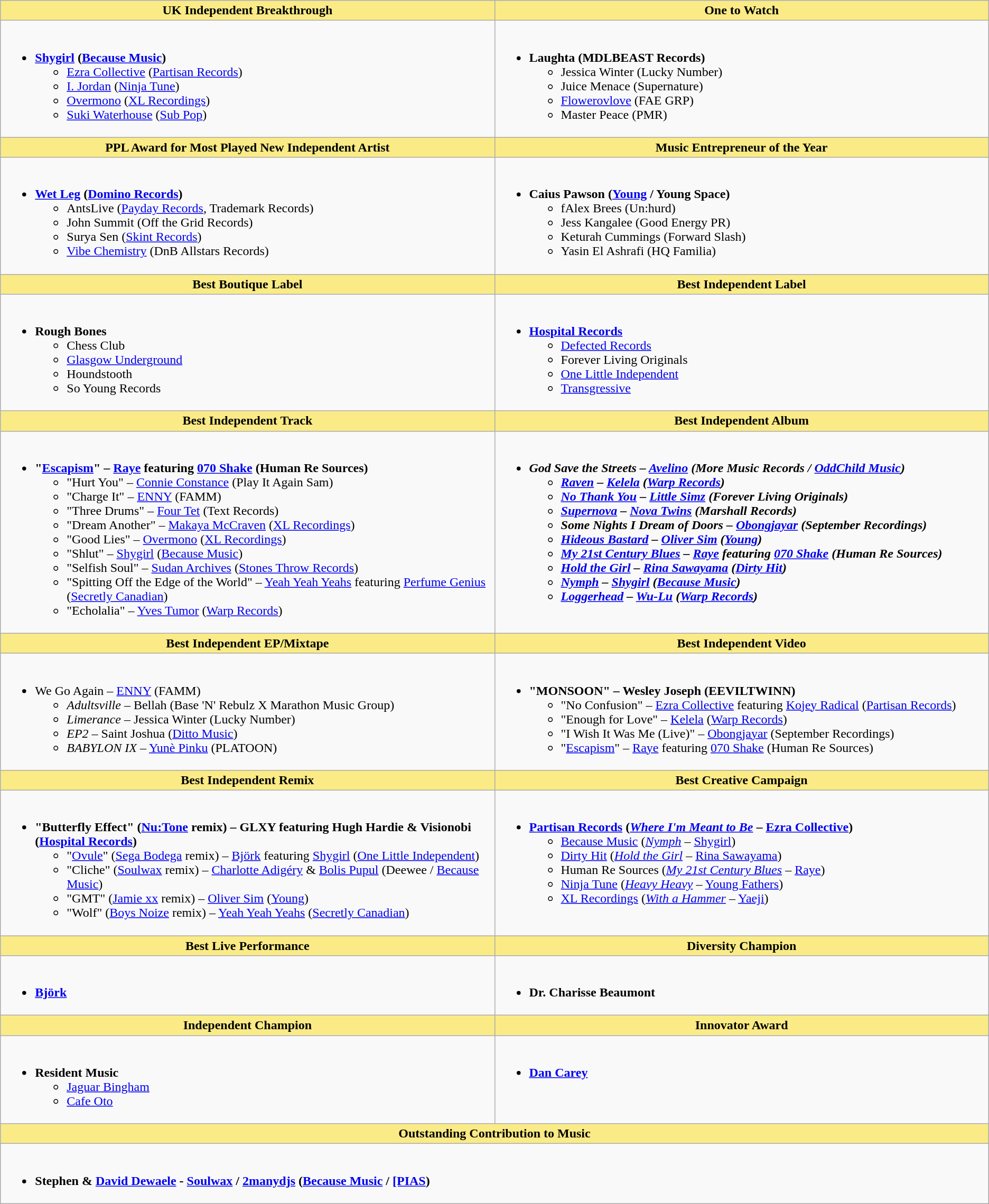<table role="presentation" class=wikitable>
<tr>
<th style="vertical-align:top; width:50%; background:#FAEB86;">UK Independent Breakthrough</th>
<th style="vertical-align:top; width:50%; background:#FAEB86;">One to Watch</th>
</tr>
<tr>
<td valign="top"><br><ul><li><strong><a href='#'>Shygirl</a> (<a href='#'>Because Music</a>)</strong><ul><li><a href='#'>Ezra Collective</a> (<a href='#'>Partisan Records</a>)</li><li><a href='#'>I. Jordan</a> (<a href='#'>Ninja Tune</a>)</li><li><a href='#'>Overmono</a> (<a href='#'>XL Recordings</a>)</li><li><a href='#'>Suki Waterhouse</a> (<a href='#'>Sub Pop</a>)</li></ul></li></ul></td>
<td valign="top"><br><ul><li><strong>Laughta (MDLBEAST Records)</strong><ul><li>Jessica Winter (Lucky Number)</li><li>Juice Menace (Supernature)</li><li><a href='#'>Flowerovlove</a> (FAE GRP)</li><li>Master Peace (PMR)</li></ul></li></ul></td>
</tr>
<tr>
<th style="vertical-align:top; width:50%; background:#FAEB86;">PPL Award for Most Played New Independent Artist</th>
<th style="vertical-align:top; width:50%; background:#FAEB86;">Music Entrepreneur of the Year</th>
</tr>
<tr>
<td valign="top"><br><ul><li><strong><a href='#'>Wet Leg</a> (<a href='#'>Domino Records</a>)</strong><ul><li>AntsLive (<a href='#'>Payday Records</a>, Trademark Records)</li><li>John Summit (Off the Grid Records)</li><li>Surya Sen (<a href='#'>Skint Records</a>)</li><li><a href='#'>Vibe Chemistry</a> (DnB Allstars Records)</li></ul></li></ul></td>
<td valign="top"><br><ul><li><strong>Caius Pawson (<a href='#'>Young</a> / Young Space)</strong><ul><li>fAlex Brees (Un:hurd)</li><li>Jess Kangalee (Good Energy PR)</li><li>Keturah Cummings (Forward Slash)</li><li>Yasin El Ashrafi (HQ Familia)</li></ul></li></ul></td>
</tr>
<tr>
<th style="vertical-align:top; width:50%; background:#FAEB86;">Best Boutique Label</th>
<th style="vertical-align:top; width:50%; background:#FAEB86;">Best Independent Label</th>
</tr>
<tr>
<td valign="top"><br><ul><li><strong>Rough Bones</strong><ul><li>Chess Club</li><li><a href='#'>Glasgow Underground</a></li><li>Houndstooth</li><li>So Young Records</li></ul></li></ul></td>
<td valign="top"><br><ul><li><strong><a href='#'>Hospital Records</a></strong><ul><li><a href='#'>Defected Records</a></li><li>Forever Living Originals</li><li><a href='#'>One Little Independent</a></li><li><a href='#'>Transgressive</a></li></ul></li></ul></td>
</tr>
<tr>
<th style="vertical-align:top; width:50%; background:#FAEB86;">Best Independent Track</th>
<th style="vertical-align:top; width:50%; background:#FAEB86;">Best Independent Album</th>
</tr>
<tr>
<td valign="top"><br><ul><li><strong>"<a href='#'>Escapism</a>" – <a href='#'>Raye</a> featuring <a href='#'>070 Shake</a> (Human Re Sources)</strong><ul><li>"Hurt You" – <a href='#'>Connie Constance</a> (Play It Again Sam)</li><li>"Charge It" – <a href='#'>ENNY</a> (FAMM)</li><li>"Three Drums" – <a href='#'>Four Tet</a> (Text Records)</li><li>"Dream Another" – <a href='#'>Makaya McCraven</a> (<a href='#'>XL Recordings</a>)</li><li>"Good Lies" – <a href='#'>Overmono</a> (<a href='#'>XL Recordings</a>)</li><li>"Shlut" – <a href='#'>Shygirl</a> (<a href='#'>Because Music</a>)</li><li>"Selfish Soul" – <a href='#'>Sudan Archives</a> (<a href='#'>Stones Throw Records</a>)</li><li>"Spitting Off the Edge of the World" – <a href='#'>Yeah Yeah Yeahs</a> featuring <a href='#'>Perfume Genius</a> (<a href='#'>Secretly Canadian</a>)</li><li>"Echolalia" – <a href='#'>Yves Tumor</a> (<a href='#'>Warp Records</a>)</li></ul></li></ul></td>
<td valign="top"><br><ul><li><strong><em>God Save the Streets<em> – <a href='#'>Avelino</a> (More Music Records / <a href='#'>OddChild Music</a>)<strong><ul><li></em><a href='#'>Raven</a><em> – <a href='#'>Kelela</a> (<a href='#'>Warp Records</a>)</li><li></em><a href='#'>No Thank You</a><em> – <a href='#'>Little Simz</a> (Forever Living Originals)</li><li></em><a href='#'>Supernova</a><em> – <a href='#'>Nova Twins</a> (Marshall Records)</li><li></em>Some Nights I Dream of Doors<em> – <a href='#'>Obongjayar</a> (September Recordings)</li><li></em><a href='#'>Hideous Bastard</a><em> – <a href='#'>Oliver Sim</a> (<a href='#'>Young</a>)</li><li></em><a href='#'>My 21st Century Blues</a><em> – <a href='#'>Raye</a> featuring <a href='#'>070 Shake</a> (Human Re Sources)</li><li></em><a href='#'>Hold the Girl</a><em> – <a href='#'>Rina Sawayama</a> (<a href='#'>Dirty Hit</a>)</li><li></em><a href='#'>Nymph</a><em> – <a href='#'>Shygirl</a> (<a href='#'>Because Music</a>)</li><li></em><a href='#'>Loggerhead</a><em> – <a href='#'>Wu-Lu</a> (<a href='#'>Warp Records</a>)</li></ul></li></ul></td>
</tr>
<tr>
<th style="vertical-align:top; width:50%; background:#FAEB86;">Best Independent EP/Mixtape</th>
<th style="vertical-align:top; width:50%; background:#FAEB86;">Best Independent Video</th>
</tr>
<tr>
<td valign="top"><br><ul><li></em></strong>We Go Again</em> – <a href='#'>ENNY</a> (FAMM)</strong><ul><li><em>Adultsville</em> – Bellah (Base 'N' Rebulz X Marathon Music Group)</li><li><em>Limerance</em> – Jessica Winter (Lucky Number)</li><li><em>EP2</em> – Saint Joshua (<a href='#'>Ditto Music</a>)</li><li><em>BABYLON IX</em> – <a href='#'>Yunè Pinku</a> (PLATOON)</li></ul></li></ul></td>
<td valign="top"><br><ul><li><strong>"MONSOON" – Wesley Joseph (EEVILTWINN)</strong><ul><li>"No Confusion" – <a href='#'>Ezra Collective</a> featuring <a href='#'>Kojey Radical</a> (<a href='#'>Partisan Records</a>)</li><li>"Enough for Love" – <a href='#'>Kelela</a> (<a href='#'>Warp Records</a>)</li><li>"I Wish It Was Me (Live)" – <a href='#'>Obongjayar</a> (September Recordings)</li><li>"<a href='#'>Escapism</a>" – <a href='#'>Raye</a> featuring <a href='#'>070 Shake</a> (Human Re Sources)</li></ul></li></ul></td>
</tr>
<tr>
<th style="vertical-align:top; width:50%; background:#FAEB86;">Best Independent Remix</th>
<th style="vertical-align:top; width:50%; background:#FAEB86;">Best Creative Campaign</th>
</tr>
<tr>
<td valign="top"><br><ul><li><strong>"Butterfly Effect" (<a href='#'>Nu:Tone</a> remix) – GLXY featuring Hugh Hardie & Visionobi (<a href='#'>Hospital Records</a>)</strong><ul><li>"<a href='#'>Ovule</a>" (<a href='#'>Sega Bodega</a> remix) – <a href='#'>Björk</a> featuring <a href='#'>Shygirl</a> (<a href='#'>One Little Independent</a>)</li><li>"Cliche" (<a href='#'>Soulwax</a> remix) – <a href='#'>Charlotte Adigéry</a> & <a href='#'>Bolis Pupul</a> (Deewee / <a href='#'>Because Music</a>)</li><li>"GMT" (<a href='#'>Jamie xx</a> remix) – <a href='#'>Oliver Sim</a> (<a href='#'>Young</a>)</li><li>"Wolf" (<a href='#'>Boys Noize</a> remix) – <a href='#'>Yeah Yeah Yeahs</a> (<a href='#'>Secretly Canadian</a>)</li></ul></li></ul></td>
<td valign="top"><br><ul><li><strong><a href='#'>Partisan Records</a> (<em><a href='#'>Where I'm Meant to Be</a></em> – <a href='#'>Ezra Collective</a>)</strong><ul><li><a href='#'>Because Music</a> (<em><a href='#'>Nymph</a></em> – <a href='#'>Shygirl</a>)</li><li><a href='#'>Dirty Hit</a> (<em><a href='#'>Hold the Girl</a></em> – <a href='#'>Rina Sawayama</a>)</li><li>Human Re Sources (<em><a href='#'>My 21st Century Blues</a></em> – <a href='#'>Raye</a>)</li><li><a href='#'>Ninja Tune</a> (<em><a href='#'>Heavy Heavy</a></em> – <a href='#'>Young Fathers</a>)</li><li><a href='#'>XL Recordings</a> (<em><a href='#'>With a Hammer</a></em> – <a href='#'>Yaeji</a>)</li></ul></li></ul></td>
</tr>
<tr>
<th style="vertical-align:top; width:50%; background:#FAEB86;">Best Live Performance</th>
<th style="vertical-align:top; width:50%; background:#FAEB86;">Diversity Champion</th>
</tr>
<tr>
<td valign="top"><br><ul><li><strong><a href='#'>Björk</a></strong></li></ul></td>
<td valign="top"><br><ul><li><strong>Dr. Charisse Beaumont</strong></li></ul></td>
</tr>
<tr>
<th style="vertical-align:top; width:50%; background:#FAEB86;">Independent Champion</th>
<th style="vertical-align:top; width:50%; background:#FAEB86;">Innovator Award</th>
</tr>
<tr>
<td valign="top"><br><ul><li><strong>Resident Music</strong><ul><li><a href='#'>Jaguar Bingham</a></li><li><a href='#'>Cafe Oto</a></li></ul></li></ul></td>
<td valign="top"><br><ul><li><strong><a href='#'>Dan Carey</a></strong></li></ul></td>
</tr>
<tr>
<th colspan="2" style="vertical-align:top; width:50%; background:#FAEB86;">Outstanding Contribution to Music</th>
</tr>
<tr>
<td colspan="2" valign="top"><br><ul><li><strong>Stephen & <a href='#'>David Dewaele</a> - <a href='#'>Soulwax</a> / <a href='#'>2manydjs</a> (<a href='#'>Because Music</a> / <a href='#'>[PIAS</a>)</strong></li></ul></td>
</tr>
</table>
